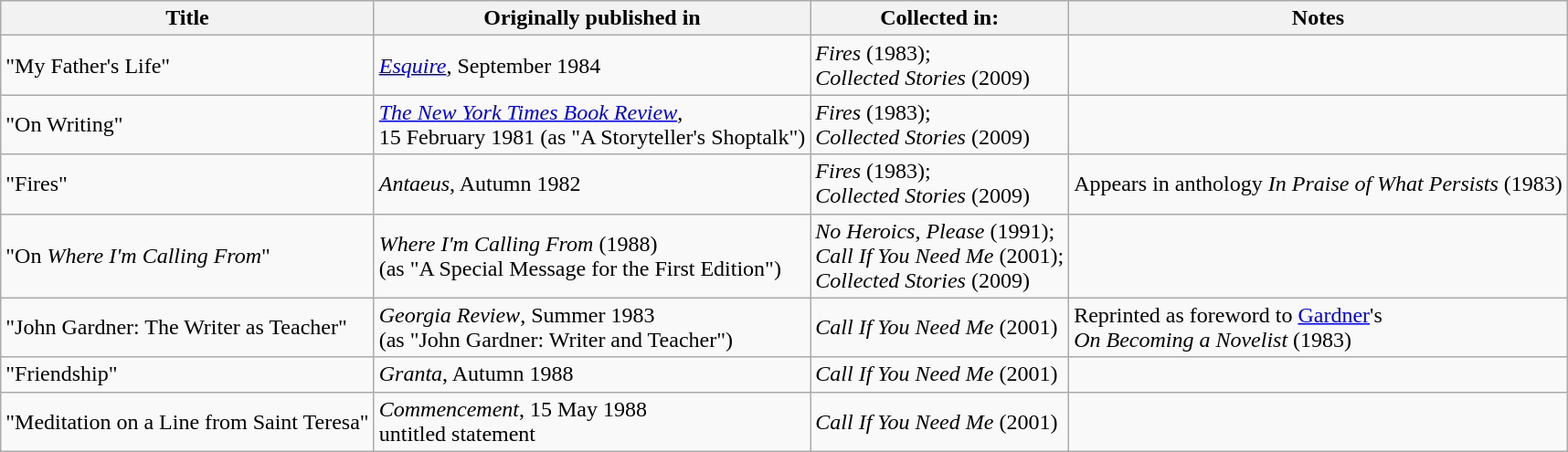<table class="wikitable">
<tr>
<th>Title</th>
<th>Originally published in</th>
<th>Collected in:</th>
<th>Notes</th>
</tr>
<tr>
<td>"My Father's Life"</td>
<td><em><a href='#'>Esquire</a></em>, September 1984</td>
<td><em>Fires</em> (1983);<br><em>Collected Stories</em> (2009)</td>
<td></td>
</tr>
<tr>
<td>"On Writing"</td>
<td><em><a href='#'>The New York Times Book Review</a></em>,<br>15 February 1981 (as "A Storyteller's Shoptalk")</td>
<td><em>Fires</em> (1983);<br><em>Collected Stories</em> (2009)</td>
<td></td>
</tr>
<tr>
<td>"Fires"</td>
<td><em>Antaeus</em>, Autumn 1982</td>
<td><em>Fires</em> (1983);<br><em>Collected Stories</em> (2009)</td>
<td>Appears in anthology <em>In Praise of What Persists</em> (1983)</td>
</tr>
<tr>
<td>"On <em>Where I'm Calling From</em>"</td>
<td><em>Where I'm Calling From</em> (1988)<br>(as "A Special Message for the First Edition")</td>
<td><em>No Heroics, Please</em> (1991);<br><em>Call If You Need Me</em> (2001);<br><em>Collected Stories</em> (2009)</td>
<td></td>
</tr>
<tr>
<td>"John Gardner: The Writer as Teacher"</td>
<td><em>Georgia Review</em>, Summer 1983<br>(as "John Gardner: Writer and Teacher")</td>
<td><em>Call If You Need Me</em> (2001)</td>
<td>Reprinted as foreword to <a href='#'>Gardner</a>'s<br><em>On Becoming a Novelist</em> (1983)</td>
</tr>
<tr>
<td>"Friendship"</td>
<td><em>Granta</em>, Autumn 1988</td>
<td><em>Call If You Need Me</em> (2001)</td>
<td></td>
</tr>
<tr>
<td>"Meditation on a Line from Saint Teresa"</td>
<td><em>Commencement</em>, 15 May 1988<br>untitled statement</td>
<td><em>Call If You Need Me</em> (2001)</td>
<td></td>
</tr>
</table>
